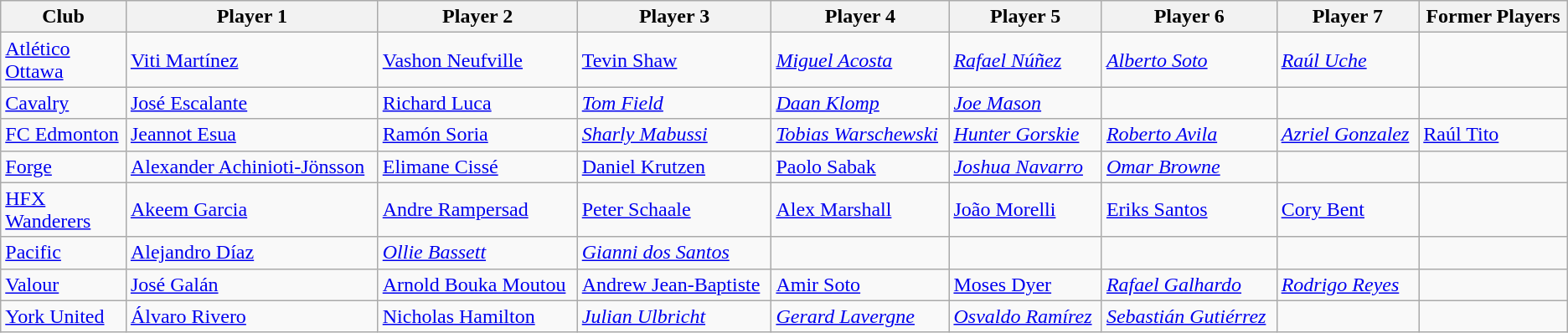<table class="wikitable">
<tr>
<th style="width:8%">Club</th>
<th>Player 1</th>
<th>Player 2</th>
<th>Player 3</th>
<th>Player 4</th>
<th>Player 5</th>
<th>Player 6</th>
<th>Player 7</th>
<th>Former Players</th>
</tr>
<tr>
<td><a href='#'>Atlético Ottawa</a></td>
<td> <a href='#'>Viti Martínez</a></td>
<td> <a href='#'>Vashon Neufville</a></td>
<td> <a href='#'>Tevin Shaw</a></td>
<td><em> <a href='#'>Miguel Acosta</a></em></td>
<td><em> <a href='#'>Rafael Núñez</a></em></td>
<td><em> <a href='#'>Alberto Soto</a></em></td>
<td><em> <a href='#'>Raúl Uche</a></em></td>
<td></td>
</tr>
<tr>
<td><a href='#'>Cavalry</a></td>
<td> <a href='#'>José Escalante</a></td>
<td> <a href='#'>Richard Luca</a></td>
<td><em> <a href='#'>Tom Field</a></em></td>
<td><em> <a href='#'>Daan Klomp</a></em></td>
<td><em> <a href='#'>Joe Mason</a></em></td>
<td></td>
<td></td>
<td></td>
</tr>
<tr>
<td><a href='#'>FC Edmonton</a></td>
<td> <a href='#'>Jeannot Esua</a></td>
<td> <a href='#'>Ramón Soria</a></td>
<td><em> <a href='#'>Sharly Mabussi</a></em></td>
<td><em> <a href='#'>Tobias Warschewski</a></em></td>
<td><em> <a href='#'>Hunter Gorskie</a></em></td>
<td><em> <a href='#'>Roberto Avila</a></em></td>
<td><em> <a href='#'>Azriel Gonzalez</a></em></td>
<td> <a href='#'>Raúl Tito</a></td>
</tr>
<tr>
<td><a href='#'>Forge</a></td>
<td> <a href='#'>Alexander Achinioti-Jönsson</a></td>
<td> <a href='#'>Elimane Cissé</a></td>
<td> <a href='#'>Daniel Krutzen</a></td>
<td> <a href='#'>Paolo Sabak</a></td>
<td><em> <a href='#'>Joshua Navarro</a></em></td>
<td><em> <a href='#'>Omar Browne</a></em></td>
<td></td>
<td></td>
</tr>
<tr>
<td><a href='#'>HFX Wanderers</a></td>
<td> <a href='#'>Akeem Garcia</a></td>
<td> <a href='#'>Andre Rampersad</a></td>
<td> <a href='#'>Peter Schaale</a></td>
<td> <a href='#'>Alex Marshall</a></td>
<td> <a href='#'>João Morelli</a></td>
<td> <a href='#'>Eriks Santos</a></td>
<td> <a href='#'>Cory Bent</a></td>
<td></td>
</tr>
<tr>
<td><a href='#'>Pacific</a></td>
<td> <a href='#'>Alejandro Díaz</a></td>
<td><em> <a href='#'>Ollie Bassett</a></em></td>
<td><em> <a href='#'>Gianni dos Santos</a></em></td>
<td></td>
<td></td>
<td></td>
<td></td>
<td></td>
</tr>
<tr>
<td><a href='#'>Valour</a></td>
<td> <a href='#'>José Galán</a></td>
<td> <a href='#'>Arnold Bouka Moutou</a></td>
<td> <a href='#'>Andrew Jean-Baptiste</a></td>
<td> <a href='#'>Amir Soto</a></td>
<td> <a href='#'>Moses Dyer</a></td>
<td><em> <a href='#'>Rafael Galhardo</a></em></td>
<td><em> <a href='#'>Rodrigo Reyes</a></em></td>
<td></td>
</tr>
<tr>
<td><a href='#'>York United</a></td>
<td> <a href='#'>Álvaro Rivero</a></td>
<td> <a href='#'>Nicholas Hamilton</a></td>
<td><em> <a href='#'>Julian Ulbricht</a></em></td>
<td><em> <a href='#'>Gerard Lavergne</a></em></td>
<td><em> <a href='#'>Osvaldo Ramírez</a></em></td>
<td><em> <a href='#'>Sebastián Gutiérrez</a></em></td>
<td></td>
<td></td>
</tr>
</table>
